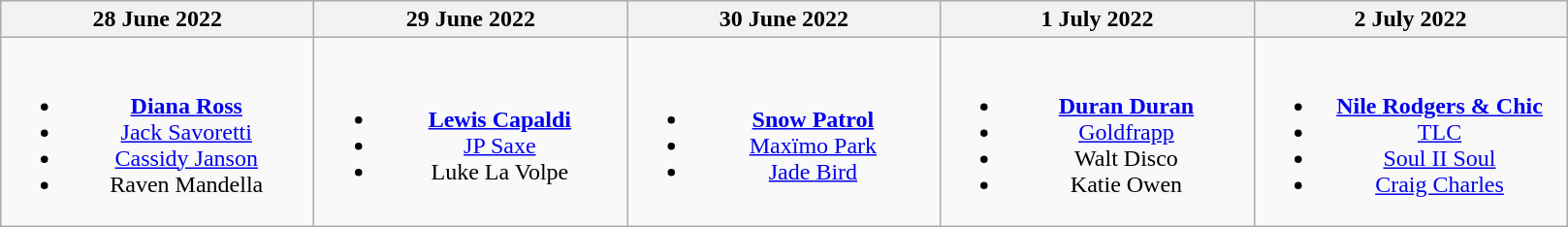<table class="wikitable" style="text-align:center;">
<tr>
<th scope="col" style="width:13em;">28 June 2022</th>
<th scope="col" style="width:13em;">29 June 2022</th>
<th scope="col" style="width:13em;">30 June 2022</th>
<th scope="col" style="width:13em;">1 July 2022</th>
<th scope="col" style="width:13em;">2 July 2022</th>
</tr>
<tr>
<td><br><ul><li><strong><a href='#'>Diana Ross</a></strong></li><li><a href='#'>Jack Savoretti</a></li><li><a href='#'>Cassidy Janson</a></li><li>Raven Mandella</li></ul></td>
<td><br><ul><li><strong><a href='#'>Lewis Capaldi</a></strong></li><li><a href='#'>JP Saxe</a></li><li>Luke La Volpe</li></ul></td>
<td><br><ul><li><strong><a href='#'>Snow Patrol</a></strong></li><li><a href='#'>Maxïmo Park</a></li><li><a href='#'>Jade Bird</a></li></ul></td>
<td><br><ul><li><strong><a href='#'>Duran Duran</a></strong></li><li><a href='#'>Goldfrapp</a></li><li>Walt Disco</li><li>Katie Owen</li></ul></td>
<td><br><ul><li><strong><a href='#'>Nile Rodgers & Chic</a></strong></li><li><a href='#'>TLC</a></li><li><a href='#'>Soul II Soul</a></li><li><a href='#'>Craig Charles</a></li></ul></td>
</tr>
</table>
